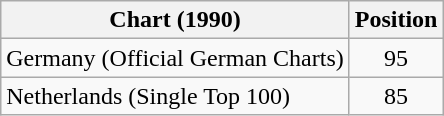<table class="wikitable sortable">
<tr>
<th>Chart (1990)</th>
<th>Position</th>
</tr>
<tr>
<td>Germany (Official German Charts)</td>
<td align="center">95</td>
</tr>
<tr>
<td>Netherlands (Single Top 100)</td>
<td align="center">85</td>
</tr>
</table>
